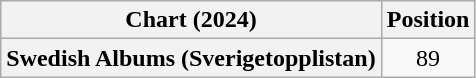<table class="wikitable plainrowheaders" style="text-align:center">
<tr>
<th scope="col">Chart (2024)</th>
<th scope="col">Position</th>
</tr>
<tr>
<th scope="row">Swedish Albums (Sverigetopplistan)</th>
<td>89</td>
</tr>
</table>
